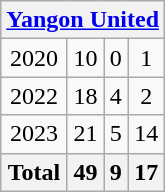<table class="wikitable" style="text-align:center">
<tr>
<th colspan=4><a href='#'>Yangon United</a></th>
</tr>
<tr>
<td>2020</td>
<td>10</td>
<td>0</td>
<td>1</td>
</tr>
<tr>
<td>2022</td>
<td>18</td>
<td>4</td>
<td>2</td>
</tr>
<tr>
<td>2023</td>
<td>21</td>
<td>5</td>
<td>14</td>
</tr>
<tr>
<th>Total</th>
<th>49</th>
<th>9</th>
<th>17</th>
</tr>
</table>
